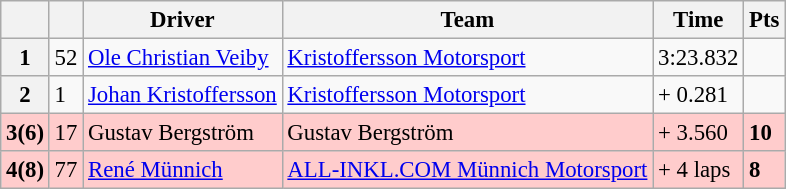<table class="wikitable" style="font-size:95%">
<tr>
<th></th>
<th></th>
<th>Driver</th>
<th>Team</th>
<th>Time</th>
<th>Pts</th>
</tr>
<tr>
<th>1</th>
<td>52</td>
<td> <a href='#'>Ole Christian Veiby</a></td>
<td><a href='#'>Kristoffersson Motorsport</a></td>
<td>3:23.832</td>
<td></td>
</tr>
<tr>
<th>2</th>
<td>1</td>
<td> <a href='#'>Johan Kristoffersson</a></td>
<td><a href='#'>Kristoffersson Motorsport</a></td>
<td>+ 0.281</td>
<td></td>
</tr>
<tr>
<th style="background:#ffcccc;">3(6)</th>
<td style="background:#ffcccc;">17</td>
<td style="background:#ffcccc;"> Gustav Bergström</td>
<td style="background:#ffcccc;">Gustav Bergström</td>
<td style="background:#ffcccc;">+ 3.560</td>
<td style="background:#ffcccc;"><strong>10</strong></td>
</tr>
<tr>
<th style="background:#ffcccc;">4(8)</th>
<td style="background:#ffcccc;">77</td>
<td style="background:#ffcccc;"> <a href='#'>René Münnich</a></td>
<td style="background:#ffcccc;"><a href='#'>ALL-INKL.COM Münnich Motorsport</a></td>
<td style="background:#ffcccc;">+ 4 laps</td>
<td style="background:#ffcccc;"><strong>8</strong></td>
</tr>
</table>
